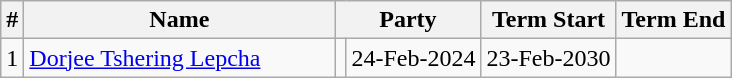<table class="wikitable sortable">
<tr>
<th>#</th>
<th style="width:200px">Name</th>
<th colspan="2">Party</th>
<th>Term Start</th>
<th>Term End</th>
</tr>
<tr>
<td>1</td>
<td><a href='#'>Dorjee Tshering Lepcha</a></td>
<td></td>
<td>24-Feb-2024</td>
<td>23-Feb-2030</td>
</tr>
</table>
